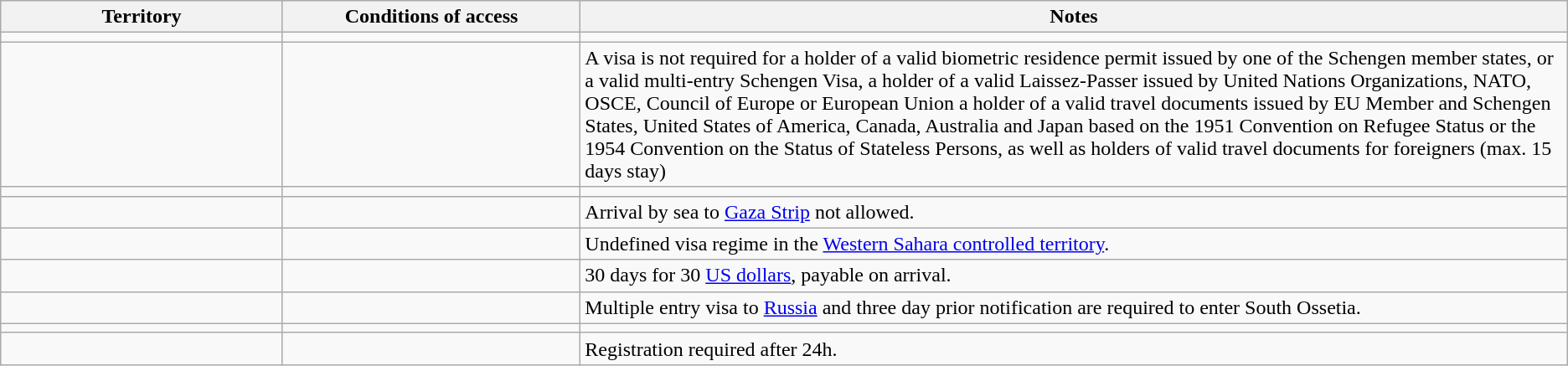<table class="wikitable" style="text-align: left; table-layout: fixed;">
<tr>
<th width="18%">Territory</th>
<th width="19%">Conditions of access</th>
<th>Notes</th>
</tr>
<tr>
<td></td>
<td></td>
<td></td>
</tr>
<tr>
<td></td>
<td></td>
<td>A visa is not required for a holder of a valid biometric residence permit issued by one of the Schengen member states, or a valid multi-entry Schengen Visa, a holder of a valid Laissez-Passer issued by United Nations Organizations, NATO, OSCE, Council of Europe or European Union a holder of a valid travel documents issued by EU Member and Schengen States, United States of America, Canada, Australia and Japan based on the 1951 Convention on Refugee Status or the 1954 Convention on the Status of Stateless Persons, as well as holders of valid travel documents for foreigners (max. 15 days stay)</td>
</tr>
<tr>
<td></td>
<td></td>
<td></td>
</tr>
<tr>
<td></td>
<td></td>
<td>Arrival by sea to <a href='#'>Gaza Strip</a> not allowed.</td>
</tr>
<tr>
<td></td>
<td></td>
<td>Undefined visa regime in the <a href='#'>Western Sahara controlled territory</a>.</td>
</tr>
<tr>
<td></td>
<td></td>
<td>30 days for 30 <a href='#'>US dollars</a>, payable on arrival.</td>
</tr>
<tr>
<td></td>
<td></td>
<td>Multiple entry visa to <a href='#'>Russia</a> and three day prior notification are required to enter South Ossetia.</td>
</tr>
<tr>
<td></td>
<td></td>
<td></td>
</tr>
<tr>
<td></td>
<td></td>
<td>Registration required after 24h.</td>
</tr>
</table>
